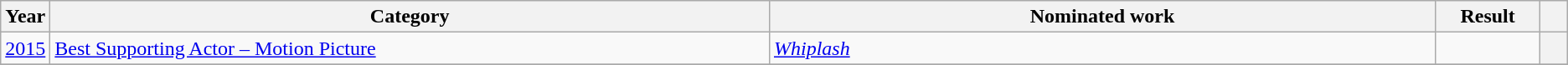<table class=wikitable>
<tr>
<th scope="col" style="width:1em;">Year</th>
<th scope="col" style="width:39em;">Category</th>
<th scope="col" style="width:36em;">Nominated work</th>
<th scope="col" style="width:5em;">Result</th>
<th scope="col" style="width:1em;"></th>
</tr>
<tr>
<td><a href='#'>2015</a></td>
<td><a href='#'>Best Supporting Actor – Motion Picture</a></td>
<td><em><a href='#'>Whiplash</a></em></td>
<td></td>
<th align=center></th>
</tr>
<tr>
</tr>
</table>
